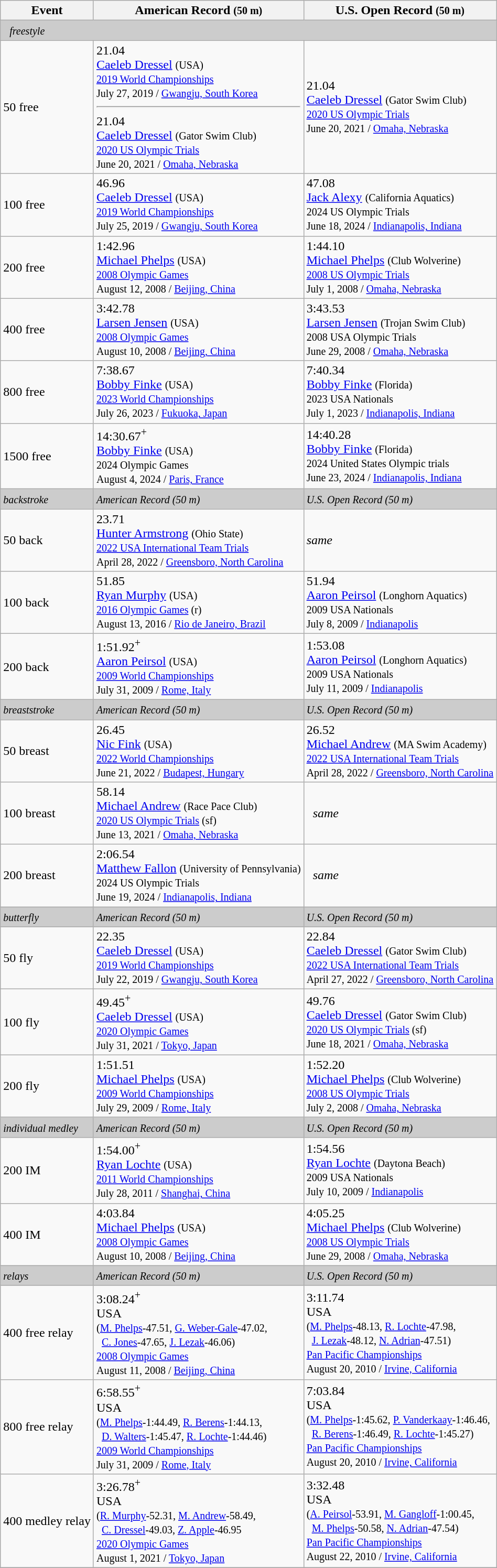<table class="wikitable">
<tr>
<th>Event</th>
<th>American Record <small>(50 m)</small></th>
<th>U.S. Open Record <small>(50 m)</small></th>
</tr>
<tr>
<td bgcolor="#cccccc" colspan=3>  <small><em>freestyle</em></small></td>
</tr>
<tr>
<td>50 free</td>
<td>21.04 <br> <a href='#'>Caeleb Dressel</a> <small> (USA) <br> <a href='#'>2019 World Championships</a> <br> July 27, 2019  / <a href='#'>Gwangju, South Korea</a></small><br><hr> 21.04 <br> <a href='#'>Caeleb Dressel</a> <small> (Gator Swim Club) <br> <a href='#'>2020 US Olympic Trials</a> <br> June 20, 2021 / <a href='#'>Omaha, Nebraska</a> </small></td>
<td>21.04 <br> <a href='#'>Caeleb Dressel</a> <small> (Gator Swim Club) <br> <a href='#'>2020 US Olympic Trials</a> <br> June 20, 2021 / <a href='#'>Omaha, Nebraska</a> </small></td>
</tr>
<tr>
<td>100 free</td>
<td>46.96 <br> <a href='#'>Caeleb Dressel</a> <small> (USA) <br> <a href='#'>2019 World Championships</a> <br> July 25, 2019  / <a href='#'>Gwangju, South Korea</a></small></td>
<td>47.08 <br> <a href='#'>Jack Alexy</a> <small> (California Aquatics) <br> 2024 US Olympic Trials<br> June 18, 2024 / <a href='#'>Indianapolis, Indiana</a> </small></td>
</tr>
<tr>
<td>200 free</td>
<td>1:42.96 <br> <a href='#'>Michael Phelps</a> <small>(USA) <br> <a href='#'>2008 Olympic Games</a> <br> August 12, 2008 / <a href='#'>Beijing, China</a></small></td>
<td>1:44.10 <br> <a href='#'>Michael Phelps</a> <small>(Club Wolverine) <br> <a href='#'>2008 US Olympic Trials</a>  <br> July 1, 2008 / <a href='#'>Omaha, Nebraska</a> </small></td>
</tr>
<tr>
<td>400 free</td>
<td>3:42.78 <br> <a href='#'>Larsen Jensen</a> <small> (USA) <br> <a href='#'>2008 Olympic Games</a> <br>  August 10, 2008 / <a href='#'>Beijing, China</a></small></td>
<td>3:43.53 <br> <a href='#'>Larsen Jensen</a> <small>(Trojan Swim Club) <br> 2008 USA Olympic Trials <br> June 29, 2008 / <a href='#'>Omaha, Nebraska</a></small></td>
</tr>
<tr>
<td>800 free</td>
<td>7:38.67<br> <a href='#'>Bobby Finke</a> <small> (USA) <br> <a href='#'>2023 World Championships</a> <br> July 26, 2023 / <a href='#'>Fukuoka, Japan</a></small></td>
<td>7:40.34 <br> <a href='#'>Bobby Finke</a> <small> (Florida)<br> 2023 USA Nationals <br> July 1, 2023 / <a href='#'>Indianapolis, Indiana</a></small></td>
</tr>
<tr>
<td>1500 free</td>
<td>14:30.67<sup>+</sup> <br> <a href='#'>Bobby Finke</a> <small> (USA) <br> 2024 Olympic Games<br> August 4, 2024 / <a href='#'>Paris, France</a></small></td>
<td>14:40.28 <br> <a href='#'>Bobby Finke</a>  <small> (Florida) <br> 2024 United States Olympic trials <br> June 23, 2024 / <a href='#'>Indianapolis, Indiana</a> </small></td>
</tr>
<tr bgcolor="#cccccc">
<td><small><em>backstroke</em></small></td>
<td><small><em>American Record (50 m)</em></small></td>
<td><small><em>U.S. Open Record (50 m)</em></small></td>
</tr>
<tr>
<td>50 back</td>
<td>23.71 <br> <a href='#'>Hunter Armstrong</a> <small>(Ohio State) <br> <a href='#'>2022 USA International Team Trials</a> <br> April 28, 2022 / <a href='#'>Greensboro, North Carolina</a> </small></td>
<td><em>same</em></td>
</tr>
<tr>
<td>100 back</td>
<td>51.85 <br> <a href='#'>Ryan Murphy</a> <small> (USA) <br> <a href='#'>2016 Olympic Games</a> (r) <br>  August 13, 2016 / <a href='#'>Rio de Janeiro, Brazil</a></small></td>
<td>51.94 <br> <a href='#'>Aaron Peirsol</a> <small> (Longhorn Aquatics) <br> 2009 USA Nationals <br>  July 8, 2009 / <a href='#'>Indianapolis</a></small></td>
</tr>
<tr>
<td>200 back</td>
<td>1:51.92<sup>+</sup> <br> <a href='#'>Aaron Peirsol</a> <small> (USA) <br> <a href='#'>2009 World Championships</a> <br>  July 31, 2009 / <a href='#'>Rome, Italy</a></small></td>
<td>1:53.08<br> <a href='#'>Aaron Peirsol</a> <small> (Longhorn Aquatics) <br> 2009 USA Nationals <br> July 11, 2009 / <a href='#'>Indianapolis</a></small></td>
</tr>
<tr bgcolor="#cccccc">
<td><small><em>breaststroke</em></small></td>
<td><small><em>American Record (50 m)</em></small></td>
<td><small><em>U.S. Open Record (50 m)</em></small></td>
</tr>
<tr>
<td>50 breast</td>
<td>26.45<br> <a href='#'>Nic Fink</a> <small>(USA) <br> <a href='#'>2022 World Championships</a> <br> June 21, 2022 / <a href='#'>Budapest, Hungary</a> </small></td>
<td>26.52 <br> <a href='#'>Michael Andrew</a> <small>(MA Swim Academy) <br> <a href='#'>2022 USA International Team Trials</a> <br> April 28, 2022 / <a href='#'>Greensboro, North Carolina</a> </small></td>
</tr>
<tr>
<td>100 breast</td>
<td>58.14<br> <a href='#'>Michael Andrew</a> <small>(Race Pace Club) <br> <a href='#'>2020 US Olympic Trials</a> (sf) <br> June 13, 2021 / <a href='#'>Omaha, Nebraska</a></small></td>
<td>  <em>same</em></td>
</tr>
<tr>
<td>200 breast</td>
<td>2:06.54 <br> <a href='#'>Matthew Fallon</a> <small> (University of Pennsylvania) <br> 2024 US Olympic Trials <br> June 19, 2024 / <a href='#'>Indianapolis, Indiana</a></small></td>
<td>  <em>same</em></td>
</tr>
<tr bgcolor="#cccccc">
<td><small><em>butterfly</em></small></td>
<td><small><em>American Record (50 m)</em></small></td>
<td><small><em>U.S. Open Record (50 m)</em></small></td>
</tr>
<tr>
<td>50 fly</td>
<td>22.35 <br> <a href='#'>Caeleb Dressel</a> <small> (USA) <br> <a href='#'>2019 World Championships</a> <br> July 22, 2019 / <a href='#'>Gwangju, South Korea</a> </small></td>
<td>22.84 <br> <a href='#'>Caeleb Dressel</a> <small> (Gator Swim Club) <br> <a href='#'>2022 USA International Team Trials</a> <br> April 27, 2022 / <a href='#'>Greensboro, North Carolina</a> </small></td>
</tr>
<tr>
<td>100 fly</td>
<td>49.45<sup>+</sup> <br> <a href='#'>Caeleb Dressel</a> <small> (USA) <br> <a href='#'>2020 Olympic Games</a> <br> July 31, 2021 / <a href='#'>Tokyo, Japan</a> </small></td>
<td>49.76 <br> <a href='#'>Caeleb Dressel</a> <small> (Gator Swim Club) <br> <a href='#'>2020 US Olympic Trials</a> (sf) <br> June 18, 2021 / <a href='#'>Omaha, Nebraska</a> </small></td>
</tr>
<tr>
<td>200 fly</td>
<td>1:51.51 <br> <a href='#'>Michael Phelps</a> <small>(USA) <br> <a href='#'>2009 World Championships</a> <br>  July 29, 2009 / <a href='#'>Rome, Italy</a></small></td>
<td>1:52.20 <br> <a href='#'>Michael Phelps</a> <small> (Club Wolverine) <br> <a href='#'>2008 US Olympic Trials</a> <br> July 2, 2008 / <a href='#'>Omaha, Nebraska</a> </small></td>
</tr>
<tr bgcolor="#cccccc">
<td><small><em>individual medley</em></small></td>
<td><small><em>American Record (50 m)</em></small></td>
<td><small><em>U.S. Open Record (50 m)</em></small></td>
</tr>
<tr>
<td>200 IM</td>
<td>1:54.00<sup>+</sup> <br> <a href='#'>Ryan Lochte</a> <small>(USA) <br> <a href='#'>2011 World Championships</a> <br> July 28, 2011 / <a href='#'>Shanghai, China</a></small></td>
<td>1:54.56 <br> <a href='#'>Ryan Lochte</a> <small>(Daytona Beach) <br> 2009 USA Nationals <br> July 10, 2009 / <a href='#'>Indianapolis</a> </small></td>
</tr>
<tr>
<td>400 IM</td>
<td>4:03.84<br> <a href='#'>Michael Phelps</a> <small>(USA) <br> <a href='#'>2008 Olympic Games</a> <br> August 10, 2008 / <a href='#'>Beijing, China</a></small></td>
<td>4:05.25 <br> <a href='#'>Michael Phelps</a> <small>(Club Wolverine) <br> <a href='#'>2008 US Olympic Trials</a> <br> June 29, 2008 / <a href='#'>Omaha, Nebraska</a> </small></td>
</tr>
<tr bgcolor="#cccccc">
<td><small><em>relays</em></small></td>
<td><small><em>American Record (50 m)</em></small></td>
<td><small><em>U.S. Open Record (50 m)</em></small></td>
</tr>
<tr>
<td>400 free relay</td>
<td>3:08.24<sup>+</sup> <br> USA <br> <small>(<a href='#'>M. Phelps</a>-47.51, <a href='#'>G. Weber-Gale</a>-47.02,<br>  <a href='#'>C. Jones</a>-47.65, <a href='#'>J. Lezak</a>-46.06) <br> <a href='#'>2008 Olympic Games</a> <br> August 11, 2008 / <a href='#'>Beijing, China</a></small></td>
<td>3:11.74 <br>USA <small><br> (<a href='#'>M. Phelps</a>-48.13, <a href='#'>R. Lochte</a>-47.98,<br>  <a href='#'>J. Lezak</a>-48.12, <a href='#'>N. Adrian</a>-47.51) <br> <a href='#'>Pan Pacific Championships</a> <br> August 20, 2010 / <a href='#'>Irvine, California</a> </small></td>
</tr>
<tr>
<td>800 free relay</td>
<td>6:58.55<sup>+</sup> <br>USA <br> <small>(<a href='#'>M. Phelps</a>-1:44.49, <a href='#'>R. Berens</a>-1:44.13,<br>  <a href='#'>D. Walters</a>-1:45.47, <a href='#'>R. Lochte</a>-1:44.46) <br> <a href='#'>2009 World Championships</a> <br> July 31, 2009 / <a href='#'>Rome, Italy</a></small></td>
<td>7:03.84 <br>USA <small><br> (<a href='#'>M. Phelps</a>-1:45.62, <a href='#'>P. Vanderkaay</a>-1:46.46, <br>  <a href='#'>R. Berens</a>-1:46.49, <a href='#'>R. Lochte</a>-1:45.27) <br> <a href='#'>Pan Pacific Championships</a> <br> August 20, 2010 / <a href='#'>Irvine, California</a> </small></td>
</tr>
<tr>
<td>400 medley relay</td>
<td>3:26.78<sup>+</sup> <br>USA <br> <small>(<a href='#'>R. Murphy</a>-52.31, <a href='#'>M. Andrew</a>-58.49,<br>  <a href='#'>C. Dressel</a>-49.03, <a href='#'>Z. Apple</a>-46.95 <br> <a href='#'>2020 Olympic Games</a> <br> August 1, 2021 / <a href='#'>Tokyo, Japan</a> </small></td>
<td>3:32.48 <br>USA <br> <small>(<a href='#'>A. Peirsol</a>-53.91, <a href='#'>M. Gangloff</a>-1:00.45, <br>  <a href='#'>M. Phelps</a>-50.58, <a href='#'>N. Adrian</a>-47.54)<br> <a href='#'>Pan Pacific Championships</a> <br> August 22, 2010 / <a href='#'>Irvine, California</a> </small></td>
</tr>
<tr>
</tr>
</table>
